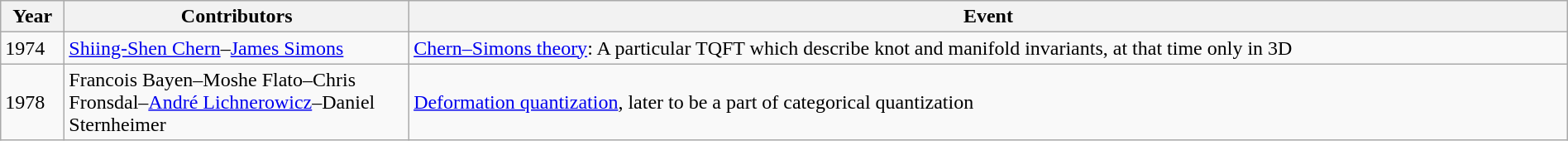<table class="wikitable sortable" width="100%">
<tr>
<th>Year</th>
<th style="width:22%">Contributors</th>
<th>Event</th>
</tr>
<tr>
<td>1974</td>
<td><a href='#'>Shiing-Shen Chern</a>–<a href='#'>James Simons</a></td>
<td><a href='#'>Chern–Simons theory</a>: A particular TQFT which describe knot and manifold invariants, at that time only in 3D</td>
</tr>
<tr>
<td>1978</td>
<td>Francois Bayen–Moshe Flato–Chris Fronsdal–<a href='#'>André Lichnerowicz</a>–Daniel Sternheimer</td>
<td><a href='#'>Deformation quantization</a>, later to be a part of categorical quantization</td>
</tr>
</table>
